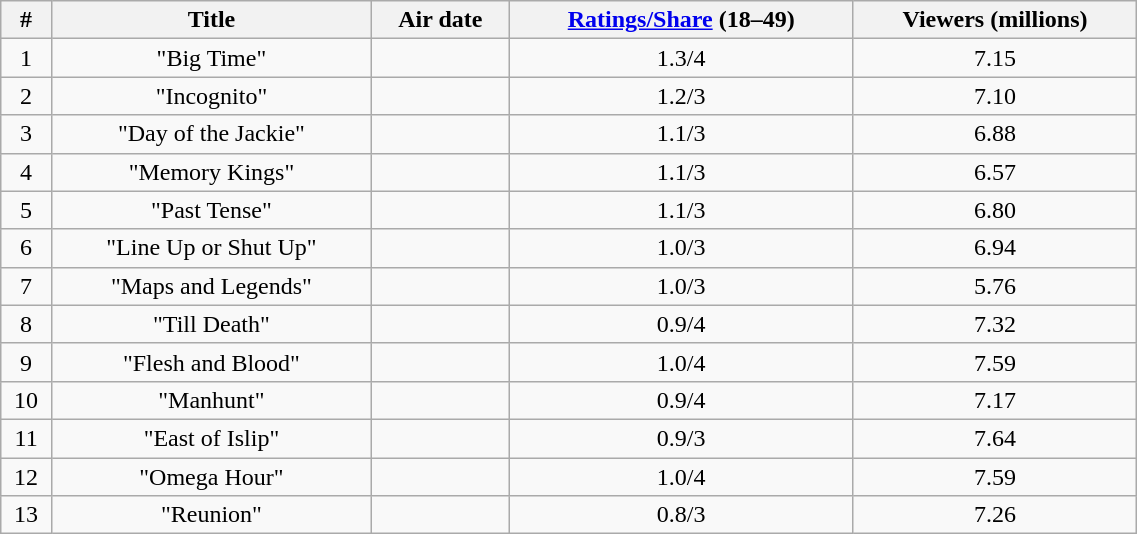<table class="wikitable sortable" style="width:60%; text-align:center;">
<tr>
<th>#</th>
<th>Title</th>
<th>Air date</th>
<th><a href='#'>Ratings/Share</a> (18–49)</th>
<th>Viewers (millions)</th>
</tr>
<tr>
<td style="text-align:center">1</td>
<td>"Big Time"</td>
<td></td>
<td style="text-align:center">1.3/4</td>
<td style="text-align:center">7.15</td>
</tr>
<tr>
<td style="text-align:center">2</td>
<td>"Incognito"</td>
<td></td>
<td style="text-align:center">1.2/3</td>
<td style="text-align:center">7.10</td>
</tr>
<tr>
<td style="text-align:center">3</td>
<td>"Day of the Jackie"</td>
<td></td>
<td style="text-align:center">1.1/3</td>
<td style="text-align:center">6.88</td>
</tr>
<tr>
<td style="text-align:center">4</td>
<td>"Memory Kings"</td>
<td></td>
<td style="text-align:center">1.1/3</td>
<td style="text-align:center">6.57</td>
</tr>
<tr>
<td style="text-align:center">5</td>
<td>"Past Tense"</td>
<td></td>
<td style="text-align:center">1.1/3</td>
<td style="text-align:center">6.80</td>
</tr>
<tr>
<td style="text-align:center">6</td>
<td>"Line Up or Shut Up"</td>
<td></td>
<td style="text-align:center">1.0/3</td>
<td style="text-align:center">6.94</td>
</tr>
<tr>
<td style="text-align:center">7</td>
<td>"Maps and Legends"</td>
<td></td>
<td style="text-align:center">1.0/3</td>
<td style="text-align:center">5.76</td>
</tr>
<tr>
<td style="text-align:center">8</td>
<td>"Till Death"</td>
<td></td>
<td style="text-align:center">0.9/4</td>
<td style="text-align:center">7.32</td>
</tr>
<tr>
<td style="text-align:center">9</td>
<td>"Flesh and Blood"</td>
<td></td>
<td style="text-align:center">1.0/4</td>
<td style="text-align:center">7.59</td>
</tr>
<tr>
<td style="text-align:center">10</td>
<td>"Manhunt"</td>
<td></td>
<td style="text-align:center">0.9/4</td>
<td style="text-align:center">7.17</td>
</tr>
<tr>
<td style="text-align:center">11</td>
<td>"East of Islip"</td>
<td></td>
<td style="text-align:center">0.9/3</td>
<td style="text-align:center">7.64</td>
</tr>
<tr>
<td style="text-align:center">12</td>
<td>"Omega Hour"</td>
<td></td>
<td style="text-align:center">1.0/4</td>
<td style="text-align:center">7.59</td>
</tr>
<tr>
<td style="text-align:center">13</td>
<td>"Reunion"</td>
<td></td>
<td style="text-align:center">0.8/3</td>
<td style="text-align:center">7.26</td>
</tr>
</table>
